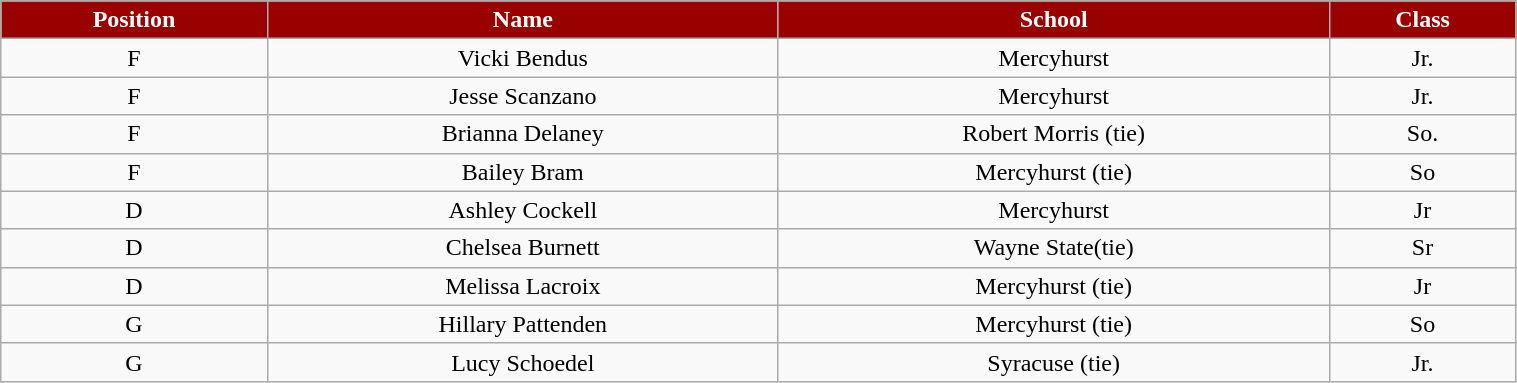<table class="wikitable" style="width:80%;">
<tr style="text-align:center; background:#900; color:#fff;">
<td><strong>Position</strong></td>
<td><strong>Name</strong></td>
<td><strong>School</strong></td>
<td><strong>Class</strong></td>
</tr>
<tr style="text-align:center;" bgcolor="">
<td>F</td>
<td>Vicki Bendus</td>
<td>Mercyhurst</td>
<td>Jr.</td>
</tr>
<tr style="text-align:center;" bgcolor="">
<td>F</td>
<td>Jesse Scanzano</td>
<td>Mercyhurst</td>
<td>Jr.</td>
</tr>
<tr style="text-align:center;" bgcolor="">
<td>F</td>
<td>Brianna Delaney</td>
<td>Robert Morris (tie)</td>
<td>So.</td>
</tr>
<tr style="text-align:center;" bgcolor="">
<td>F</td>
<td>Bailey Bram</td>
<td>Mercyhurst (tie)</td>
<td>So</td>
</tr>
<tr style="text-align:center;" bgcolor="">
<td>D</td>
<td>Ashley Cockell</td>
<td>Mercyhurst</td>
<td>Jr</td>
</tr>
<tr style="text-align:center;" bgcolor="">
<td>D</td>
<td>Chelsea Burnett</td>
<td>Wayne State(tie)</td>
<td>Sr</td>
</tr>
<tr style="text-align:center;" bgcolor="">
<td>D</td>
<td>Melissa Lacroix</td>
<td>Mercyhurst (tie)</td>
<td>Jr</td>
</tr>
<tr style="text-align:center;" bgcolor="">
<td>G</td>
<td>Hillary Pattenden</td>
<td>Mercyhurst (tie)</td>
<td>So</td>
</tr>
<tr style="text-align:center;" bgcolor="">
<td>G</td>
<td>Lucy Schoedel</td>
<td>Syracuse (tie)</td>
<td>Jr.</td>
</tr>
</table>
